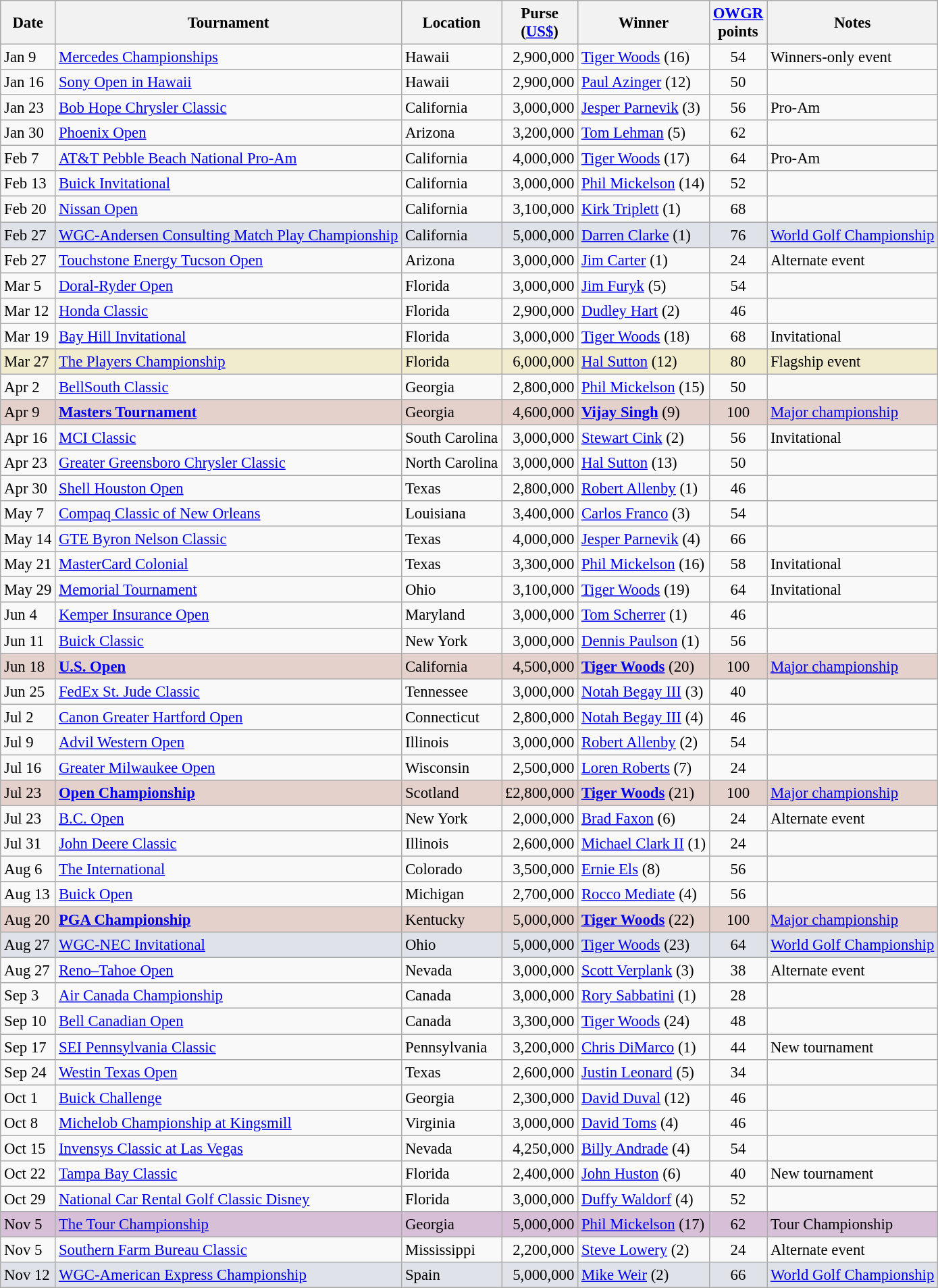<table class="wikitable" style="font-size:95%">
<tr>
<th>Date</th>
<th>Tournament</th>
<th>Location</th>
<th>Purse<br>(<a href='#'>US$</a>)</th>
<th>Winner</th>
<th><a href='#'>OWGR</a><br>points</th>
<th>Notes</th>
</tr>
<tr>
<td>Jan 9</td>
<td><a href='#'>Mercedes Championships</a></td>
<td>Hawaii</td>
<td align=right>2,900,000</td>
<td> <a href='#'>Tiger Woods</a> (16)</td>
<td align=center>54</td>
<td>Winners-only event</td>
</tr>
<tr>
<td>Jan 16</td>
<td><a href='#'>Sony Open in Hawaii</a></td>
<td>Hawaii</td>
<td align=right>2,900,000</td>
<td> <a href='#'>Paul Azinger</a> (12)</td>
<td align=center>50</td>
<td></td>
</tr>
<tr>
<td>Jan 23</td>
<td><a href='#'>Bob Hope Chrysler Classic</a></td>
<td>California</td>
<td align=right>3,000,000</td>
<td> <a href='#'>Jesper Parnevik</a> (3)</td>
<td align=center>56</td>
<td>Pro-Am</td>
</tr>
<tr>
<td>Jan 30</td>
<td><a href='#'>Phoenix Open</a></td>
<td>Arizona</td>
<td align=right>3,200,000</td>
<td> <a href='#'>Tom Lehman</a> (5)</td>
<td align=center>62</td>
<td></td>
</tr>
<tr>
<td>Feb 7</td>
<td><a href='#'>AT&T Pebble Beach National Pro-Am</a></td>
<td>California</td>
<td align=right>4,000,000</td>
<td> <a href='#'>Tiger Woods</a> (17)</td>
<td align=center>64</td>
<td>Pro-Am</td>
</tr>
<tr>
<td>Feb 13</td>
<td><a href='#'>Buick Invitational</a></td>
<td>California</td>
<td align=right>3,000,000</td>
<td> <a href='#'>Phil Mickelson</a> (14)</td>
<td align=center>52</td>
<td></td>
</tr>
<tr>
<td>Feb 20</td>
<td><a href='#'>Nissan Open</a></td>
<td>California</td>
<td align=right>3,100,000</td>
<td> <a href='#'>Kirk Triplett</a> (1)</td>
<td align=center>68</td>
<td></td>
</tr>
<tr style="background:#dfe2e9">
<td>Feb 27</td>
<td><a href='#'>WGC-Andersen Consulting Match Play Championship</a></td>
<td>California</td>
<td align=right>5,000,000</td>
<td> <a href='#'>Darren Clarke</a> (1)</td>
<td align=center>76</td>
<td><a href='#'>World Golf Championship</a></td>
</tr>
<tr>
<td>Feb 27</td>
<td><a href='#'>Touchstone Energy Tucson Open</a></td>
<td>Arizona</td>
<td align=right>3,000,000</td>
<td> <a href='#'>Jim Carter</a> (1)</td>
<td align=center>24</td>
<td>Alternate event</td>
</tr>
<tr>
<td>Mar 5</td>
<td><a href='#'>Doral-Ryder Open</a></td>
<td>Florida</td>
<td align=right>3,000,000</td>
<td> <a href='#'>Jim Furyk</a> (5)</td>
<td align=center>54</td>
<td></td>
</tr>
<tr>
<td>Mar 12</td>
<td><a href='#'>Honda Classic</a></td>
<td>Florida</td>
<td align=right>2,900,000</td>
<td> <a href='#'>Dudley Hart</a> (2)</td>
<td align=center>46</td>
<td></td>
</tr>
<tr>
<td>Mar 19</td>
<td><a href='#'>Bay Hill Invitational</a></td>
<td>Florida</td>
<td align=right>3,000,000</td>
<td> <a href='#'>Tiger Woods</a> (18)</td>
<td align=center>68</td>
<td>Invitational</td>
</tr>
<tr style="background:#f2ecce;">
<td>Mar 27</td>
<td><a href='#'>The Players Championship</a></td>
<td>Florida</td>
<td align=right>6,000,000</td>
<td> <a href='#'>Hal Sutton</a> (12)</td>
<td align=center>80</td>
<td>Flagship event</td>
</tr>
<tr>
<td>Apr 2</td>
<td><a href='#'>BellSouth Classic</a></td>
<td>Georgia</td>
<td align=right>2,800,000</td>
<td> <a href='#'>Phil Mickelson</a> (15)</td>
<td align=center>50</td>
<td></td>
</tr>
<tr style="background:#e5d1cb;">
<td>Apr 9</td>
<td><strong><a href='#'>Masters Tournament</a></strong></td>
<td>Georgia</td>
<td align=right>4,600,000</td>
<td> <strong><a href='#'>Vijay Singh</a></strong> (9)</td>
<td align=center>100</td>
<td><a href='#'>Major championship</a></td>
</tr>
<tr>
<td>Apr 16</td>
<td><a href='#'>MCI Classic</a></td>
<td>South Carolina</td>
<td align=right>3,000,000</td>
<td> <a href='#'>Stewart Cink</a> (2)</td>
<td align=center>56</td>
<td>Invitational</td>
</tr>
<tr>
<td>Apr 23</td>
<td><a href='#'>Greater Greensboro Chrysler Classic</a></td>
<td>North Carolina</td>
<td align=right>3,000,000</td>
<td> <a href='#'>Hal Sutton</a> (13)</td>
<td align=center>50</td>
<td></td>
</tr>
<tr>
<td>Apr 30</td>
<td><a href='#'>Shell Houston Open</a></td>
<td>Texas</td>
<td align=right>2,800,000</td>
<td> <a href='#'>Robert Allenby</a> (1)</td>
<td align=center>46</td>
<td></td>
</tr>
<tr>
<td>May 7</td>
<td><a href='#'>Compaq Classic of New Orleans</a></td>
<td>Louisiana</td>
<td align=right>3,400,000</td>
<td> <a href='#'>Carlos Franco</a> (3)</td>
<td align=center>54</td>
<td></td>
</tr>
<tr>
<td>May 14</td>
<td><a href='#'>GTE Byron Nelson Classic</a></td>
<td>Texas</td>
<td align=right>4,000,000</td>
<td> <a href='#'>Jesper Parnevik</a> (4)</td>
<td align=center>66</td>
<td></td>
</tr>
<tr>
<td>May 21</td>
<td><a href='#'>MasterCard Colonial</a></td>
<td>Texas</td>
<td align=right>3,300,000</td>
<td> <a href='#'>Phil Mickelson</a> (16)</td>
<td align=center>58</td>
<td>Invitational</td>
</tr>
<tr>
<td>May 29</td>
<td><a href='#'>Memorial Tournament</a></td>
<td>Ohio</td>
<td align=right>3,100,000</td>
<td> <a href='#'>Tiger Woods</a> (19)</td>
<td align=center>64</td>
<td>Invitational</td>
</tr>
<tr>
<td>Jun 4</td>
<td><a href='#'>Kemper Insurance Open</a></td>
<td>Maryland</td>
<td align=right>3,000,000</td>
<td> <a href='#'>Tom Scherrer</a> (1)</td>
<td align=center>46</td>
<td></td>
</tr>
<tr>
<td>Jun 11</td>
<td><a href='#'>Buick Classic</a></td>
<td>New York</td>
<td align=right>3,000,000</td>
<td> <a href='#'>Dennis Paulson</a> (1)</td>
<td align=center>56</td>
<td></td>
</tr>
<tr style="background:#e5d1cb;">
<td>Jun 18</td>
<td><strong><a href='#'>U.S. Open</a></strong></td>
<td>California</td>
<td align=right>4,500,000</td>
<td> <strong><a href='#'>Tiger Woods</a></strong> (20)</td>
<td align=center>100</td>
<td><a href='#'>Major championship</a></td>
</tr>
<tr>
<td>Jun 25</td>
<td><a href='#'>FedEx St. Jude Classic</a></td>
<td>Tennessee</td>
<td align=right>3,000,000</td>
<td> <a href='#'>Notah Begay III</a> (3)</td>
<td align=center>40</td>
<td></td>
</tr>
<tr>
<td>Jul 2</td>
<td><a href='#'>Canon Greater Hartford Open</a></td>
<td>Connecticut</td>
<td align=right>2,800,000</td>
<td> <a href='#'>Notah Begay III</a> (4)</td>
<td align=center>46</td>
<td></td>
</tr>
<tr>
<td>Jul 9</td>
<td><a href='#'>Advil Western Open</a></td>
<td>Illinois</td>
<td align=right>3,000,000</td>
<td> <a href='#'>Robert Allenby</a> (2)</td>
<td align=center>54</td>
<td></td>
</tr>
<tr>
<td>Jul 16</td>
<td><a href='#'>Greater Milwaukee Open</a></td>
<td>Wisconsin</td>
<td align=right>2,500,000</td>
<td> <a href='#'>Loren Roberts</a> (7)</td>
<td align=center>24</td>
<td></td>
</tr>
<tr style="background:#e5d1cb;">
<td>Jul 23</td>
<td><strong><a href='#'>Open Championship</a></strong></td>
<td>Scotland</td>
<td align=right>£2,800,000</td>
<td> <strong><a href='#'>Tiger Woods</a></strong> (21)</td>
<td align=center>100</td>
<td><a href='#'>Major championship</a></td>
</tr>
<tr>
<td>Jul 23</td>
<td><a href='#'>B.C. Open</a></td>
<td>New York</td>
<td align=right>2,000,000</td>
<td> <a href='#'>Brad Faxon</a> (6)</td>
<td align=center>24</td>
<td>Alternate event</td>
</tr>
<tr>
<td>Jul 31</td>
<td><a href='#'>John Deere Classic</a></td>
<td>Illinois</td>
<td align=right>2,600,000</td>
<td> <a href='#'>Michael Clark II</a> (1)</td>
<td align=center>24</td>
<td></td>
</tr>
<tr>
<td>Aug 6</td>
<td><a href='#'>The International</a></td>
<td>Colorado</td>
<td align=right>3,500,000</td>
<td> <a href='#'>Ernie Els</a> (8)</td>
<td align=center>56</td>
<td></td>
</tr>
<tr>
<td>Aug 13</td>
<td><a href='#'>Buick Open</a></td>
<td>Michigan</td>
<td align=right>2,700,000</td>
<td> <a href='#'>Rocco Mediate</a> (4)</td>
<td align=center>56</td>
<td></td>
</tr>
<tr style="background:#e5d1cb;">
<td>Aug 20</td>
<td><strong><a href='#'>PGA Championship</a></strong></td>
<td>Kentucky</td>
<td align=right>5,000,000</td>
<td> <strong><a href='#'>Tiger Woods</a></strong> (22)</td>
<td align=center>100</td>
<td><a href='#'>Major championship</a></td>
</tr>
<tr style="background:#dfe2e9">
<td>Aug 27</td>
<td><a href='#'>WGC-NEC Invitational</a></td>
<td>Ohio</td>
<td align=right>5,000,000</td>
<td> <a href='#'>Tiger Woods</a> (23)</td>
<td align=center>64</td>
<td><a href='#'>World Golf Championship</a></td>
</tr>
<tr>
<td>Aug 27</td>
<td><a href='#'>Reno–Tahoe Open</a></td>
<td>Nevada</td>
<td align=right>3,000,000</td>
<td> <a href='#'>Scott Verplank</a> (3)</td>
<td align=center>38</td>
<td>Alternate event</td>
</tr>
<tr>
<td>Sep 3</td>
<td><a href='#'>Air Canada Championship</a></td>
<td>Canada</td>
<td align=right>3,000,000</td>
<td> <a href='#'>Rory Sabbatini</a> (1)</td>
<td align=center>28</td>
<td></td>
</tr>
<tr>
<td>Sep 10</td>
<td><a href='#'>Bell Canadian Open</a></td>
<td>Canada</td>
<td align=right>3,300,000</td>
<td> <a href='#'>Tiger Woods</a> (24)</td>
<td align=center>48</td>
<td></td>
</tr>
<tr>
<td>Sep 17</td>
<td><a href='#'>SEI Pennsylvania Classic</a></td>
<td>Pennsylvania</td>
<td align=right>3,200,000</td>
<td> <a href='#'>Chris DiMarco</a> (1)</td>
<td align=center>44</td>
<td>New tournament</td>
</tr>
<tr>
<td>Sep 24</td>
<td><a href='#'>Westin Texas Open</a></td>
<td>Texas</td>
<td align=right>2,600,000</td>
<td> <a href='#'>Justin Leonard</a> (5)</td>
<td align=center>34</td>
<td></td>
</tr>
<tr>
<td>Oct 1</td>
<td><a href='#'>Buick Challenge</a></td>
<td>Georgia</td>
<td align=right>2,300,000</td>
<td> <a href='#'>David Duval</a> (12)</td>
<td align=center>46</td>
<td></td>
</tr>
<tr>
<td>Oct 8</td>
<td><a href='#'>Michelob Championship at Kingsmill</a></td>
<td>Virginia</td>
<td align=right>3,000,000</td>
<td> <a href='#'>David Toms</a> (4)</td>
<td align=center>46</td>
<td></td>
</tr>
<tr>
<td>Oct 15</td>
<td><a href='#'>Invensys Classic at Las Vegas</a></td>
<td>Nevada</td>
<td align=right>4,250,000</td>
<td> <a href='#'>Billy Andrade</a> (4)</td>
<td align=center>54</td>
<td></td>
</tr>
<tr>
<td>Oct 22</td>
<td><a href='#'>Tampa Bay Classic</a></td>
<td>Florida</td>
<td align=right>2,400,000</td>
<td> <a href='#'>John Huston</a> (6)</td>
<td align=center>40</td>
<td>New tournament</td>
</tr>
<tr>
<td>Oct 29</td>
<td><a href='#'>National Car Rental Golf Classic Disney</a></td>
<td>Florida</td>
<td align=right>3,000,000</td>
<td> <a href='#'>Duffy Waldorf</a> (4)</td>
<td align=center>52</td>
<td></td>
</tr>
<tr style="background:thistle;">
<td>Nov 5</td>
<td><a href='#'>The Tour Championship</a></td>
<td>Georgia</td>
<td align=right>5,000,000</td>
<td> <a href='#'>Phil Mickelson</a> (17)</td>
<td align=center>62</td>
<td>Tour Championship</td>
</tr>
<tr>
<td>Nov 5</td>
<td><a href='#'>Southern Farm Bureau Classic</a></td>
<td>Mississippi</td>
<td align=right>2,200,000</td>
<td> <a href='#'>Steve Lowery</a> (2)</td>
<td align=center>24</td>
<td>Alternate event</td>
</tr>
<tr style="background:#dfe2e9">
<td>Nov 12</td>
<td><a href='#'>WGC-American Express Championship</a></td>
<td>Spain</td>
<td align=right>5,000,000</td>
<td> <a href='#'>Mike Weir</a> (2)</td>
<td align=center>66</td>
<td><a href='#'>World Golf Championship</a></td>
</tr>
</table>
